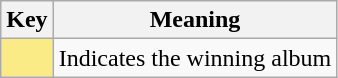<table class="wikitable">
<tr>
<th scope="col" style="width:%;">Key</th>
<th scope="col" style="width:%;">Meaning</th>
</tr>
<tr>
<td style="background:#FAEB86"></td>
<td>Indicates the winning album</td>
</tr>
</table>
